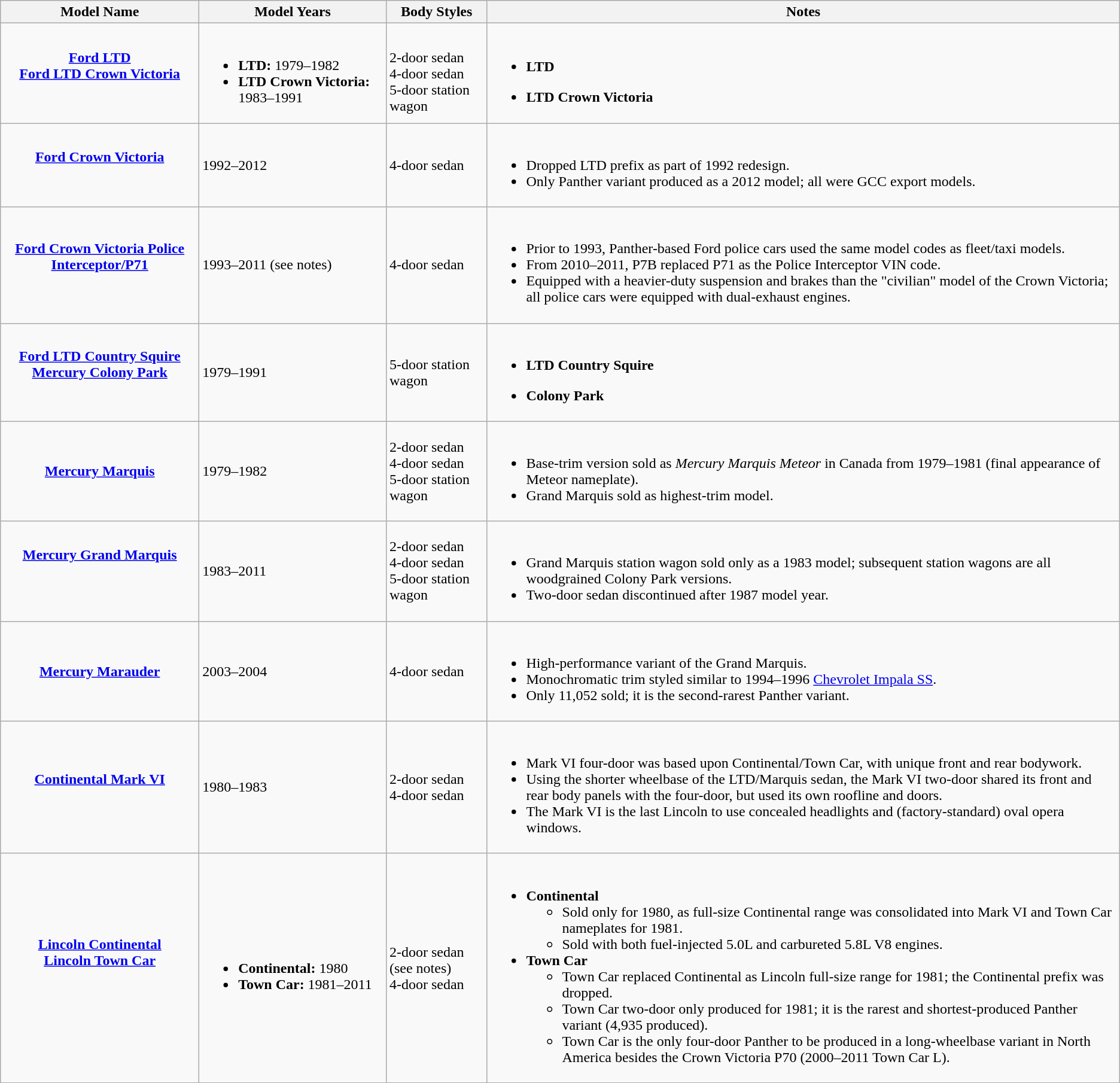<table class="wikitable">
<tr>
<th>Model Name</th>
<th>Model Years</th>
<th>Body Styles</th>
<th>Notes</th>
</tr>
<tr>
<td style="text-align:center"><a href='#'><strong>Ford LTD</strong></a><br><strong><a href='#'>Ford LTD Crown Victoria</a></strong><br><br></td>
<td><br><ul><li><strong>LTD:</strong> 1979–1982</li><li><strong>LTD Crown Victoria:</strong> 1983–1991</li></ul></td>
<td><br>2-door sedan<br>4-door sedan<br>5-door station wagon</td>
<td><br><ul><li><strong>LTD</strong></li></ul><ul><li><strong>LTD Crown Victoria</strong></li></ul></td>
</tr>
<tr>
<td style="text-align:center"><strong><a href='#'>Ford Crown Victoria</a></strong><br><br></td>
<td>1992–2012</td>
<td>4-door sedan</td>
<td><br><ul><li>Dropped LTD prefix as part of 1992 redesign.</li><li>Only Panther variant produced as a 2012 model; all were GCC export models.</li></ul></td>
</tr>
<tr>
<td style="text-align:center"><a href='#'><strong>Ford Crown Victoria Police Interceptor/P71</strong></a><br><br></td>
<td>1993–2011 (see notes)</td>
<td>4-door sedan</td>
<td><br><ul><li>Prior to 1993, Panther-based Ford police cars used the same model codes as fleet/taxi models.</li><li>From 2010–2011, P7B replaced P71 as the Police Interceptor VIN code.</li><li>Equipped with a heavier-duty suspension and brakes than the "civilian" model of the Crown Victoria; all police cars were equipped with dual-exhaust engines.</li></ul></td>
</tr>
<tr>
<td style="text-align:center"><a href='#'><strong>Ford LTD Country Squire</strong></a><br><a href='#'><strong>Mercury Colony Park</strong></a><br><br></td>
<td>1979–1991</td>
<td>5-door station wagon</td>
<td><br><ul><li><strong>LTD Country Squire</strong></li></ul><ul><li><strong>Colony Park</strong></li></ul></td>
</tr>
<tr>
<td style="text-align:center"><a href='#'><strong>Mercury Marquis</strong></a><br></td>
<td>1979–1982</td>
<td>2-door sedan<br>4-door sedan<br>5-door station wagon</td>
<td><br><ul><li>Base-trim version sold as <em>Mercury Marquis Meteor</em> in Canada from 1979–1981 (final appearance of Meteor nameplate).</li><li>Grand Marquis sold as highest-trim model.</li></ul></td>
</tr>
<tr>
<td style="text-align:center"><strong><a href='#'>Mercury Grand Marquis</a></strong><br><br><br></td>
<td>1983–2011</td>
<td>2-door sedan<br>4-door sedan<br>5-door station wagon</td>
<td><br><ul><li>Grand Marquis station wagon sold only as a 1983 model; subsequent station wagons are all woodgrained Colony Park versions.</li><li>Two-door sedan discontinued after 1987 model year.</li></ul></td>
</tr>
<tr>
<td style="text-align:center"><a href='#'><strong>Mercury Marauder</strong></a><br></td>
<td>2003–2004</td>
<td>4-door sedan</td>
<td><br><ul><li>High-performance variant of the Grand Marquis.</li><li>Monochromatic trim styled similar to 1994–1996 <a href='#'>Chevrolet Impala SS</a>.</li><li>Only 11,052 sold; it is the second-rarest Panther variant.</li></ul></td>
</tr>
<tr>
<td style="text-align:center"><strong><a href='#'>Continental Mark VI</a></strong><br><br></td>
<td>1980–1983</td>
<td>2-door sedan<br>4-door sedan</td>
<td><br><ul><li>Mark VI four-door was based upon Continental/Town Car, with unique front and rear bodywork.</li><li>Using the shorter wheelbase of the LTD/Marquis sedan, the Mark VI two-door shared its front and rear body panels with the four-door, but used its own roofline and doors.</li><li>The Mark VI is the last Lincoln to use concealed headlights and (factory-standard) oval opera windows.</li></ul></td>
</tr>
<tr>
<td style="text-align:center"><a href='#'><strong>Lincoln Continental</strong></a><br><strong><a href='#'>Lincoln Town Car</a></strong><br><br><br></td>
<td><br><ul><li><strong>Continental:</strong> 1980</li><li><strong>Town Car:</strong> 1981–2011</li></ul></td>
<td>2-door sedan (see notes)<br>4-door sedan</td>
<td><br><ul><li><strong>Continental</strong><ul><li>Sold only for 1980, as full-size Continental range was consolidated into Mark VI and Town Car nameplates for 1981.</li><li>Sold with both fuel-injected 5.0L and carbureted 5.8L V8 engines.</li></ul></li><li><strong>Town Car</strong><ul><li>Town Car replaced Continental as Lincoln full-size range for 1981; the Continental prefix was dropped.</li><li>Town Car two-door only produced for 1981; it is the rarest and shortest-produced Panther variant (4,935 produced).</li><li>Town Car is the only four-door Panther to be produced in a long-wheelbase variant in North America besides the Crown Victoria P70 (2000–2011 Town Car L).</li></ul></li></ul></td>
</tr>
</table>
